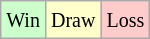<table class="wikitable">
<tr>
<td style="background-color: #CCFFCC;"><small>Win</small></td>
<td style="background-color: #FFFFCC;"><small>Draw</small></td>
<td style="background-color: #FFCCCC;"><small>Loss</small></td>
</tr>
</table>
